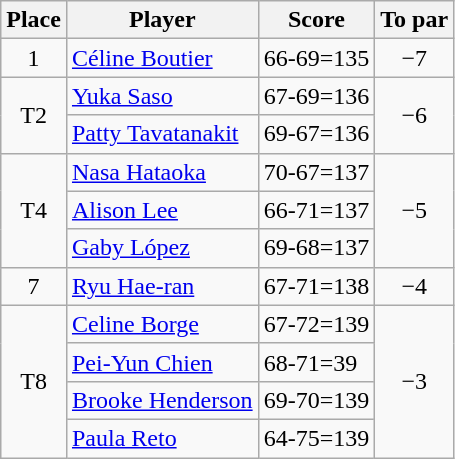<table class="wikitable">
<tr>
<th>Place</th>
<th>Player</th>
<th>Score</th>
<th>To par</th>
</tr>
<tr>
<td align=center>1</td>
<td> <a href='#'>Céline Boutier</a></td>
<td>66-69=135</td>
<td align=center>−7</td>
</tr>
<tr>
<td align=center rowspan=2>T2</td>
<td> <a href='#'>Yuka Saso</a></td>
<td>67-69=136</td>
<td align=center rowspan=2>−6</td>
</tr>
<tr>
<td> <a href='#'>Patty Tavatanakit</a></td>
<td>69-67=136</td>
</tr>
<tr>
<td align=center rowspan=3>T4</td>
<td> <a href='#'>Nasa Hataoka</a></td>
<td>70-67=137</td>
<td align=center rowspan=3>−5</td>
</tr>
<tr>
<td> <a href='#'>Alison Lee</a></td>
<td>66-71=137</td>
</tr>
<tr>
<td> <a href='#'>Gaby López</a></td>
<td>69-68=137</td>
</tr>
<tr>
<td align=center>7</td>
<td> <a href='#'>Ryu Hae-ran</a></td>
<td>67-71=138</td>
<td align=center>−4</td>
</tr>
<tr>
<td align=center rowspan=4>T8</td>
<td> <a href='#'>Celine Borge</a></td>
<td>67-72=139</td>
<td align=center rowspan=4>−3</td>
</tr>
<tr>
<td> <a href='#'>Pei-Yun Chien</a></td>
<td>68-71=39</td>
</tr>
<tr>
<td> <a href='#'>Brooke Henderson</a></td>
<td>69-70=139</td>
</tr>
<tr>
<td> <a href='#'>Paula Reto</a></td>
<td>64-75=139</td>
</tr>
</table>
